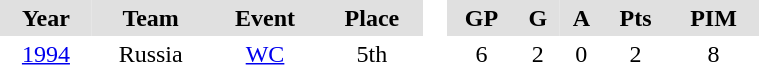<table BORDER="0" CELLPADDING="3" CELLSPACING="0" width=40%>
<tr ALIGN="center" bgcolor="#e0e0e0">
<th>Year</th>
<th>Team</th>
<th>Event</th>
<th>Place</th>
<th ALIGN="center" rowspan="99" bgcolor="#ffffff"> </th>
<th>GP</th>
<th>G</th>
<th>A</th>
<th>Pts</th>
<th>PIM</th>
</tr>
<tr ALIGN="center">
<td><a href='#'>1994</a></td>
<td>Russia</td>
<td><a href='#'>WC</a></td>
<td>5th</td>
<td>6</td>
<td>2</td>
<td>0</td>
<td>2</td>
<td>8</td>
</tr>
</table>
